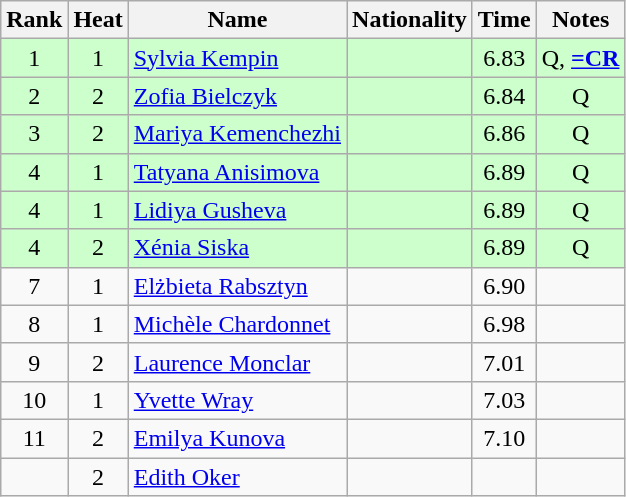<table class="wikitable sortable" style="text-align:center">
<tr>
<th>Rank</th>
<th>Heat</th>
<th>Name</th>
<th>Nationality</th>
<th>Time</th>
<th>Notes</th>
</tr>
<tr bgcolor=ccffcc>
<td>1</td>
<td>1</td>
<td align="left"><a href='#'>Sylvia Kempin</a></td>
<td align=left></td>
<td>6.83</td>
<td>Q, <strong><a href='#'>=CR</a></strong></td>
</tr>
<tr bgcolor=ccffcc>
<td>2</td>
<td>2</td>
<td align="left"><a href='#'>Zofia Bielczyk</a></td>
<td align=left></td>
<td>6.84</td>
<td>Q</td>
</tr>
<tr bgcolor=ccffcc>
<td>3</td>
<td>2</td>
<td align="left"><a href='#'>Mariya Kemenchezhi</a></td>
<td align=left></td>
<td>6.86</td>
<td>Q</td>
</tr>
<tr bgcolor=ccffcc>
<td>4</td>
<td>1</td>
<td align="left"><a href='#'>Tatyana Anisimova</a></td>
<td align=left></td>
<td>6.89</td>
<td>Q</td>
</tr>
<tr bgcolor=ccffcc>
<td>4</td>
<td>1</td>
<td align="left"><a href='#'>Lidiya Gusheva</a></td>
<td align=left></td>
<td>6.89</td>
<td>Q</td>
</tr>
<tr bgcolor=ccffcc>
<td>4</td>
<td>2</td>
<td align="left"><a href='#'>Xénia Siska</a></td>
<td align=left></td>
<td>6.89</td>
<td>Q</td>
</tr>
<tr>
<td>7</td>
<td>1</td>
<td align="left"><a href='#'>Elżbieta Rabsztyn</a></td>
<td align=left></td>
<td>6.90</td>
<td></td>
</tr>
<tr>
<td>8</td>
<td>1</td>
<td align="left"><a href='#'>Michèle Chardonnet</a></td>
<td align=left></td>
<td>6.98</td>
<td></td>
</tr>
<tr>
<td>9</td>
<td>2</td>
<td align="left"><a href='#'>Laurence Monclar</a></td>
<td align=left></td>
<td>7.01</td>
<td></td>
</tr>
<tr>
<td>10</td>
<td>1</td>
<td align="left"><a href='#'>Yvette Wray</a></td>
<td align=left></td>
<td>7.03</td>
<td></td>
</tr>
<tr>
<td>11</td>
<td>2</td>
<td align="left"><a href='#'>Emilya Kunova</a></td>
<td align=left></td>
<td>7.10</td>
<td></td>
</tr>
<tr>
<td></td>
<td>2</td>
<td align="left"><a href='#'>Edith Oker</a></td>
<td align=left></td>
<td></td>
<td></td>
</tr>
</table>
